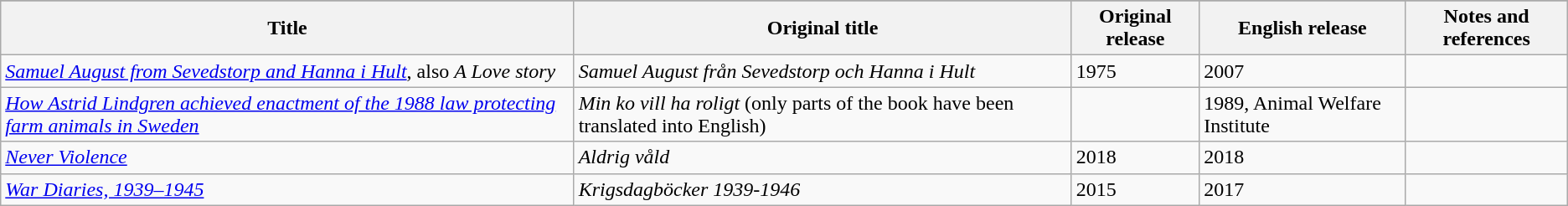<table class="wikitable">
<tr bgcolor="#CCCCCC" align="center">
</tr>
<tr>
<th>Title</th>
<th>Original title</th>
<th>Original release</th>
<th>English release</th>
<th>Notes and references</th>
</tr>
<tr>
<td><em><a href='#'>Samuel August from Sevedstorp and Hanna i Hult</a></em>, also <em>A Love story</em></td>
<td><em>Samuel August från Sevedstorp och Hanna i Hult</em></td>
<td>1975</td>
<td>2007</td>
<td></td>
</tr>
<tr>
<td><em><a href='#'>How Astrid Lindgren achieved enactment of the 1988 law protecting farm animals in Sweden</a></em></td>
<td><em>Min ko vill ha roligt</em> (only parts of the book have been translated into English)</td>
<td></td>
<td>1989, Animal Welfare Institute</td>
<td></td>
</tr>
<tr>
<td><em><a href='#'>Never Violence</a></em></td>
<td><em>Aldrig våld</em></td>
<td>2018</td>
<td>2018</td>
<td></td>
</tr>
<tr>
<td><em><a href='#'>War Diaries, 1939–1945</a></em></td>
<td><em>Krigsdagböcker 1939-1946</em></td>
<td>2015</td>
<td>2017</td>
<td></td>
</tr>
</table>
